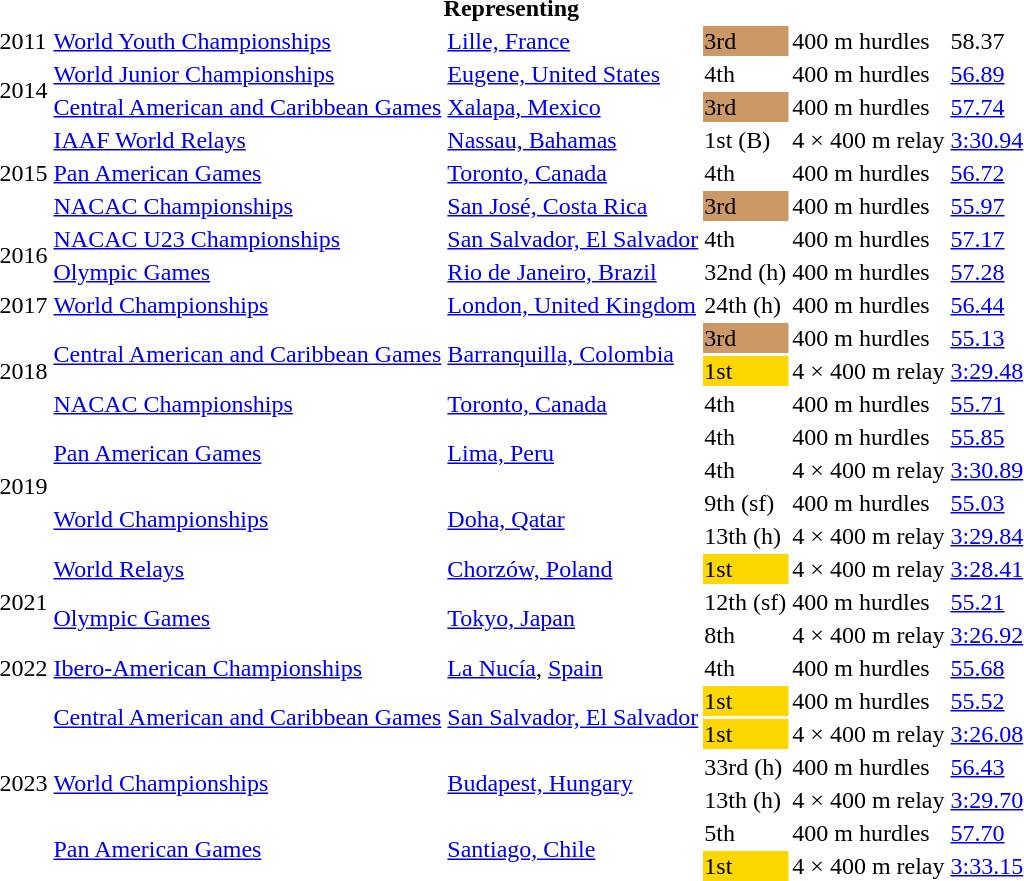<table>
<tr>
<th colspan="6">Representing </th>
</tr>
<tr>
<td>2011</td>
<td><a href='#'>World Youth Championships</a></td>
<td><a href='#'>Lille, France</a></td>
<td bgcolor=cc9966>3rd</td>
<td>400 m hurdles</td>
<td>58.37</td>
</tr>
<tr>
<td rowspan=2>2014</td>
<td><a href='#'>World Junior Championships</a></td>
<td><a href='#'>Eugene, United States</a></td>
<td>4th</td>
<td>400 m hurdles</td>
<td><a href='#'>56.89</a></td>
</tr>
<tr>
<td><a href='#'>Central American and Caribbean Games</a></td>
<td><a href='#'>Xalapa, Mexico</a></td>
<td bgcolor=cc9966>3rd</td>
<td>400 m hurdles</td>
<td><a href='#'>57.74</a></td>
</tr>
<tr>
<td rowspan=3>2015</td>
<td><a href='#'>IAAF World Relays</a></td>
<td><a href='#'>Nassau, Bahamas</a></td>
<td>1st (B)</td>
<td>4 × 400 m relay</td>
<td><a href='#'>3:30.94</a></td>
</tr>
<tr>
<td><a href='#'>Pan American Games</a></td>
<td><a href='#'>Toronto, Canada</a></td>
<td>4th</td>
<td>400 m hurdles</td>
<td><a href='#'>56.72</a></td>
</tr>
<tr>
<td><a href='#'>NACAC Championships</a></td>
<td><a href='#'>San José, Costa Rica</a></td>
<td bgcolor=cc9966>3rd</td>
<td>400 m hurdles</td>
<td><a href='#'>55.97</a></td>
</tr>
<tr>
<td rowspan=2>2016</td>
<td><a href='#'>NACAC U23 Championships</a></td>
<td><a href='#'>San Salvador, El Salvador</a></td>
<td>4th</td>
<td>400 m hurdles</td>
<td><a href='#'>57.17</a></td>
</tr>
<tr>
<td><a href='#'>Olympic Games</a></td>
<td><a href='#'>Rio de Janeiro, Brazil</a></td>
<td>32nd (h)</td>
<td>400 m hurdles</td>
<td><a href='#'>57.28</a></td>
</tr>
<tr>
<td>2017</td>
<td><a href='#'>World Championships</a></td>
<td><a href='#'>London, United Kingdom</a></td>
<td>24th (h)</td>
<td>400 m hurdles</td>
<td><a href='#'>56.44</a></td>
</tr>
<tr>
<td rowspan=3>2018</td>
<td rowspan=2><a href='#'>Central American and Caribbean Games</a></td>
<td rowspan=2><a href='#'>Barranquilla, Colombia</a></td>
<td bgcolor=cc9966>3rd</td>
<td>400 m hurdles</td>
<td><a href='#'>55.13</a></td>
</tr>
<tr>
<td bgcolor=gold>1st</td>
<td>4 × 400 m relay</td>
<td><a href='#'>3:29.48</a></td>
</tr>
<tr>
<td><a href='#'>NACAC Championships</a></td>
<td><a href='#'>Toronto, Canada</a></td>
<td>4th</td>
<td>400 m hurdles</td>
<td><a href='#'>55.71</a></td>
</tr>
<tr>
<td rowspan=4>2019</td>
<td rowspan=2><a href='#'>Pan American Games</a></td>
<td rowspan=2><a href='#'>Lima, Peru</a></td>
<td>4th</td>
<td>400 m hurdles</td>
<td><a href='#'>55.85</a></td>
</tr>
<tr>
<td>4th</td>
<td>4 × 400 m relay</td>
<td><a href='#'>3:30.89</a></td>
</tr>
<tr>
<td rowspan=2><a href='#'>World Championships</a></td>
<td rowspan=2><a href='#'>Doha, Qatar</a></td>
<td>9th (sf)</td>
<td>400 m hurdles</td>
<td><a href='#'>55.03</a></td>
</tr>
<tr>
<td>13th (h)</td>
<td>4 × 400 m relay</td>
<td><a href='#'>3:29.84</a></td>
</tr>
<tr>
<td rowspan=3>2021</td>
<td><a href='#'>World Relays</a></td>
<td><a href='#'>Chorzów, Poland</a></td>
<td bgcolor=gold>1st</td>
<td>4 × 400 m relay</td>
<td><a href='#'>3:28.41</a></td>
</tr>
<tr>
<td rowspan=2><a href='#'>Olympic Games</a></td>
<td rowspan=2><a href='#'>Tokyo, Japan</a></td>
<td>12th (sf)</td>
<td>400 m hurdles</td>
<td><a href='#'>55.21</a></td>
</tr>
<tr>
<td>8th</td>
<td>4 × 400 m relay</td>
<td><a href='#'>3:26.92</a></td>
</tr>
<tr>
<td>2022</td>
<td><a href='#'>Ibero-American Championships</a></td>
<td><a href='#'>La Nucía</a>, <a href='#'>Spain</a></td>
<td>4th</td>
<td>400 m hurdles</td>
<td><a href='#'>55.68</a></td>
</tr>
<tr>
<td rowspan=6>2023</td>
<td rowspan=2><a href='#'>Central American and Caribbean Games</a></td>
<td rowspan=2><a href='#'>San Salvador, El Salvador</a></td>
<td bgcolor=gold>1st</td>
<td>400 m hurdles</td>
<td><a href='#'>55.52</a></td>
</tr>
<tr>
<td bgcolor=gold>1st</td>
<td>4 × 400 m relay</td>
<td><a href='#'>3:26.08</a></td>
</tr>
<tr>
<td rowspan=2><a href='#'>World Championships</a></td>
<td rowspan=2><a href='#'>Budapest, Hungary</a></td>
<td>33rd (h)</td>
<td>400 m hurdles</td>
<td><a href='#'>56.43</a></td>
</tr>
<tr>
<td>13th (h)</td>
<td>4 × 400 m relay</td>
<td><a href='#'>3:29.70</a></td>
</tr>
<tr>
<td rowspan=2><a href='#'>Pan American Games</a></td>
<td rowspan=2><a href='#'>Santiago, Chile</a></td>
<td>5th</td>
<td>400 m hurdles</td>
<td><a href='#'>57.70</a></td>
</tr>
<tr>
<td bgcolor=gold>1st</td>
<td>4 × 400 m relay</td>
<td><a href='#'>3:33.15</a></td>
</tr>
</table>
